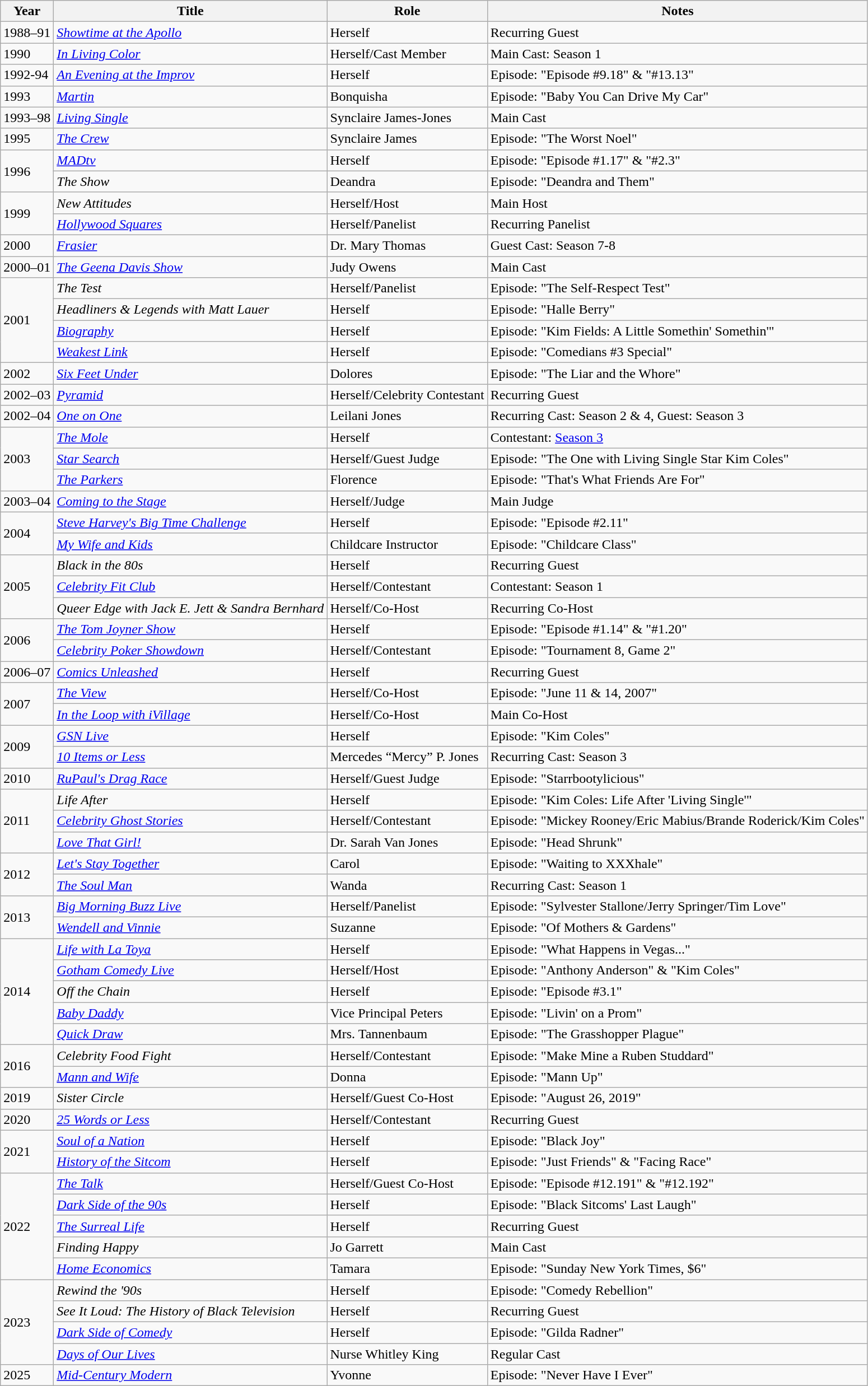<table class="wikitable">
<tr>
<th>Year</th>
<th>Title</th>
<th>Role</th>
<th>Notes</th>
</tr>
<tr>
<td>1988–91</td>
<td><em><a href='#'>Showtime at the Apollo</a></em></td>
<td>Herself</td>
<td>Recurring Guest</td>
</tr>
<tr>
<td>1990</td>
<td><em><a href='#'>In Living Color</a></em></td>
<td>Herself/Cast Member</td>
<td>Main Cast: Season 1</td>
</tr>
<tr>
<td>1992-94</td>
<td><em><a href='#'>An Evening at the Improv</a></em></td>
<td>Herself</td>
<td>Episode: "Episode #9.18" & "#13.13"</td>
</tr>
<tr>
<td>1993</td>
<td><em><a href='#'>Martin</a></em></td>
<td>Bonquisha</td>
<td>Episode: "Baby You Can Drive My Car"</td>
</tr>
<tr>
<td>1993–98</td>
<td><em><a href='#'>Living Single</a></em></td>
<td>Synclaire James-Jones</td>
<td>Main Cast</td>
</tr>
<tr>
<td>1995</td>
<td><em><a href='#'>The Crew</a></em></td>
<td>Synclaire James</td>
<td>Episode: "The Worst Noel"</td>
</tr>
<tr>
<td rowspan=2>1996</td>
<td><em><a href='#'>MADtv</a></em></td>
<td>Herself</td>
<td>Episode: "Episode #1.17" & "#2.3"</td>
</tr>
<tr>
<td><em>The Show</em></td>
<td>Deandra</td>
<td>Episode: "Deandra and Them"</td>
</tr>
<tr>
<td rowspan=2>1999</td>
<td><em>New Attitudes</em></td>
<td>Herself/Host</td>
<td>Main Host</td>
</tr>
<tr>
<td><em><a href='#'>Hollywood Squares</a></em></td>
<td>Herself/Panelist</td>
<td>Recurring Panelist</td>
</tr>
<tr>
<td>2000</td>
<td><em><a href='#'>Frasier</a></em></td>
<td>Dr. Mary Thomas</td>
<td>Guest Cast: Season 7-8</td>
</tr>
<tr>
<td>2000–01</td>
<td><em><a href='#'>The Geena Davis Show</a></em></td>
<td>Judy Owens</td>
<td>Main Cast</td>
</tr>
<tr>
<td rowspan=4>2001</td>
<td><em>The Test</em></td>
<td>Herself/Panelist</td>
<td>Episode: "The Self-Respect Test"</td>
</tr>
<tr>
<td><em>Headliners & Legends with Matt Lauer</em></td>
<td>Herself</td>
<td>Episode: "Halle Berry"</td>
</tr>
<tr>
<td><em><a href='#'>Biography</a></em></td>
<td>Herself</td>
<td>Episode: "Kim Fields: A Little Somethin' Somethin'"</td>
</tr>
<tr>
<td><em><a href='#'>Weakest Link</a></em></td>
<td>Herself</td>
<td>Episode: "Comedians #3 Special"</td>
</tr>
<tr>
<td>2002</td>
<td><em><a href='#'>Six Feet Under</a></em></td>
<td>Dolores</td>
<td>Episode: "The Liar and the Whore"</td>
</tr>
<tr>
<td>2002–03</td>
<td><em><a href='#'>Pyramid</a></em></td>
<td>Herself/Celebrity Contestant</td>
<td>Recurring Guest</td>
</tr>
<tr>
<td>2002–04</td>
<td><em><a href='#'>One on One</a></em></td>
<td>Leilani Jones</td>
<td>Recurring Cast: Season 2 & 4, Guest: Season 3</td>
</tr>
<tr>
<td rowspan=3>2003</td>
<td><em><a href='#'>The Mole</a></em></td>
<td>Herself</td>
<td>Contestant: <a href='#'>Season 3</a></td>
</tr>
<tr>
<td><em><a href='#'>Star Search</a></em></td>
<td>Herself/Guest Judge</td>
<td>Episode: "The One with Living Single Star Kim Coles"</td>
</tr>
<tr>
<td><em><a href='#'>The Parkers</a></em></td>
<td>Florence</td>
<td>Episode: "That's What Friends Are For"</td>
</tr>
<tr>
<td>2003–04</td>
<td><em><a href='#'>Coming to the Stage</a></em></td>
<td>Herself/Judge</td>
<td>Main Judge</td>
</tr>
<tr>
<td rowspan=2>2004</td>
<td><em><a href='#'>Steve Harvey's Big Time Challenge</a></em></td>
<td>Herself</td>
<td>Episode: "Episode #2.11"</td>
</tr>
<tr>
<td><em><a href='#'>My Wife and Kids</a></em></td>
<td>Childcare Instructor</td>
<td>Episode: "Childcare Class"</td>
</tr>
<tr>
<td rowspan=3>2005</td>
<td><em>Black in the 80s</em></td>
<td>Herself</td>
<td>Recurring Guest</td>
</tr>
<tr>
<td><em><a href='#'>Celebrity Fit Club</a></em></td>
<td>Herself/Contestant</td>
<td>Contestant: Season 1</td>
</tr>
<tr>
<td><em>Queer Edge with Jack E. Jett & Sandra Bernhard</em></td>
<td>Herself/Co-Host</td>
<td>Recurring Co-Host</td>
</tr>
<tr>
<td rowspan=2>2006</td>
<td><em><a href='#'>The Tom Joyner Show</a></em></td>
<td>Herself</td>
<td>Episode: "Episode #1.14" & "#1.20"</td>
</tr>
<tr>
<td><em><a href='#'>Celebrity Poker Showdown</a></em></td>
<td>Herself/Contestant</td>
<td>Episode: "Tournament 8, Game 2"</td>
</tr>
<tr>
<td>2006–07</td>
<td><em><a href='#'>Comics Unleashed</a></em></td>
<td>Herself</td>
<td>Recurring Guest</td>
</tr>
<tr>
<td rowspan=2>2007</td>
<td><em><a href='#'>The View</a></em></td>
<td>Herself/Co-Host</td>
<td>Episode: "June 11 & 14, 2007"</td>
</tr>
<tr>
<td><em><a href='#'>In the Loop with iVillage</a></em></td>
<td>Herself/Co-Host</td>
<td>Main Co-Host</td>
</tr>
<tr>
<td rowspan=2>2009</td>
<td><em><a href='#'>GSN Live</a></em></td>
<td>Herself</td>
<td>Episode: "Kim Coles"</td>
</tr>
<tr>
<td><em><a href='#'>10 Items or Less</a></em></td>
<td>Mercedes “Mercy” P. Jones</td>
<td>Recurring Cast: Season 3</td>
</tr>
<tr>
<td>2010</td>
<td><em><a href='#'>RuPaul's Drag Race</a></em></td>
<td>Herself/Guest Judge</td>
<td>Episode: "Starrbootylicious"</td>
</tr>
<tr>
<td rowspan=3>2011</td>
<td><em>Life After</em></td>
<td>Herself</td>
<td>Episode: "Kim Coles: Life After 'Living Single'"</td>
</tr>
<tr>
<td><em><a href='#'>Celebrity Ghost Stories</a></em></td>
<td>Herself/Contestant</td>
<td>Episode: "Mickey Rooney/Eric Mabius/Brande Roderick/Kim Coles"</td>
</tr>
<tr>
<td><em><a href='#'>Love That Girl!</a></em></td>
<td>Dr. Sarah Van Jones</td>
<td>Episode: "Head Shrunk"</td>
</tr>
<tr>
<td rowspan=2>2012</td>
<td><em><a href='#'>Let's Stay Together</a></em></td>
<td>Carol</td>
<td>Episode: "Waiting to XXXhale"</td>
</tr>
<tr>
<td><em><a href='#'>The Soul Man</a></em></td>
<td>Wanda</td>
<td>Recurring Cast: Season 1</td>
</tr>
<tr>
<td rowspan=2>2013</td>
<td><em><a href='#'>Big Morning Buzz Live</a></em></td>
<td>Herself/Panelist</td>
<td>Episode: "Sylvester Stallone/Jerry Springer/Tim Love"</td>
</tr>
<tr>
<td><em><a href='#'>Wendell and Vinnie</a></em></td>
<td>Suzanne</td>
<td>Episode: "Of Mothers & Gardens"</td>
</tr>
<tr>
<td rowspan=5>2014</td>
<td><em><a href='#'>Life with La Toya</a></em></td>
<td>Herself</td>
<td>Episode: "What Happens in Vegas..."</td>
</tr>
<tr>
<td><em><a href='#'>Gotham Comedy Live</a></em></td>
<td>Herself/Host</td>
<td>Episode: "Anthony Anderson" & "Kim Coles"</td>
</tr>
<tr>
<td><em>Off the Chain</em></td>
<td>Herself</td>
<td>Episode: "Episode #3.1"</td>
</tr>
<tr>
<td><em><a href='#'>Baby Daddy</a></em></td>
<td>Vice Principal Peters</td>
<td>Episode: "Livin' on a Prom"</td>
</tr>
<tr>
<td><em><a href='#'>Quick Draw</a></em></td>
<td>Mrs. Tannenbaum</td>
<td>Episode: "The Grasshopper Plague"</td>
</tr>
<tr>
<td rowspan=2>2016</td>
<td><em>Celebrity Food Fight</em></td>
<td>Herself/Contestant</td>
<td>Episode: "Make Mine a Ruben Studdard"</td>
</tr>
<tr>
<td><em><a href='#'>Mann and Wife</a></em></td>
<td>Donna</td>
<td>Episode: "Mann Up"</td>
</tr>
<tr>
<td>2019</td>
<td><em>Sister Circle</em></td>
<td>Herself/Guest Co-Host</td>
<td>Episode: "August 26, 2019"</td>
</tr>
<tr>
<td>2020</td>
<td><em><a href='#'>25 Words or Less</a></em></td>
<td>Herself/Contestant</td>
<td>Recurring Guest</td>
</tr>
<tr>
<td rowspan=2>2021</td>
<td><em><a href='#'>Soul of a Nation</a></em></td>
<td>Herself</td>
<td>Episode: "Black Joy"</td>
</tr>
<tr>
<td><em><a href='#'>History of the Sitcom</a></em></td>
<td>Herself</td>
<td>Episode: "Just Friends" & "Facing Race"</td>
</tr>
<tr>
<td rowspan=5>2022</td>
<td><em><a href='#'>The Talk</a></em></td>
<td>Herself/Guest Co-Host</td>
<td>Episode: "Episode #12.191" & "#12.192"</td>
</tr>
<tr>
<td><em><a href='#'>Dark Side of the 90s</a></em></td>
<td>Herself</td>
<td>Episode: "Black Sitcoms' Last Laugh"</td>
</tr>
<tr>
<td><em><a href='#'>The Surreal Life</a></em></td>
<td>Herself</td>
<td>Recurring Guest</td>
</tr>
<tr>
<td><em>Finding Happy</em></td>
<td>Jo Garrett</td>
<td>Main Cast</td>
</tr>
<tr>
<td><em><a href='#'>Home Economics</a></em></td>
<td>Tamara</td>
<td>Episode: "Sunday New York Times, $6"</td>
</tr>
<tr>
<td rowspan=4>2023</td>
<td><em>Rewind the '90s</em></td>
<td>Herself</td>
<td>Episode: "Comedy Rebellion"</td>
</tr>
<tr>
<td><em>See It Loud: The History of Black Television</em></td>
<td>Herself</td>
<td>Recurring Guest</td>
</tr>
<tr>
<td><em><a href='#'>Dark Side of Comedy</a></em></td>
<td>Herself</td>
<td>Episode: "Gilda Radner"</td>
</tr>
<tr>
<td><em><a href='#'>Days of Our Lives</a></em></td>
<td>Nurse Whitley King</td>
<td>Regular Cast</td>
</tr>
<tr>
<td>2025</td>
<td><em><a href='#'>Mid-Century Modern</a></em></td>
<td>Yvonne</td>
<td>Episode: "Never Have I Ever"</td>
</tr>
</table>
